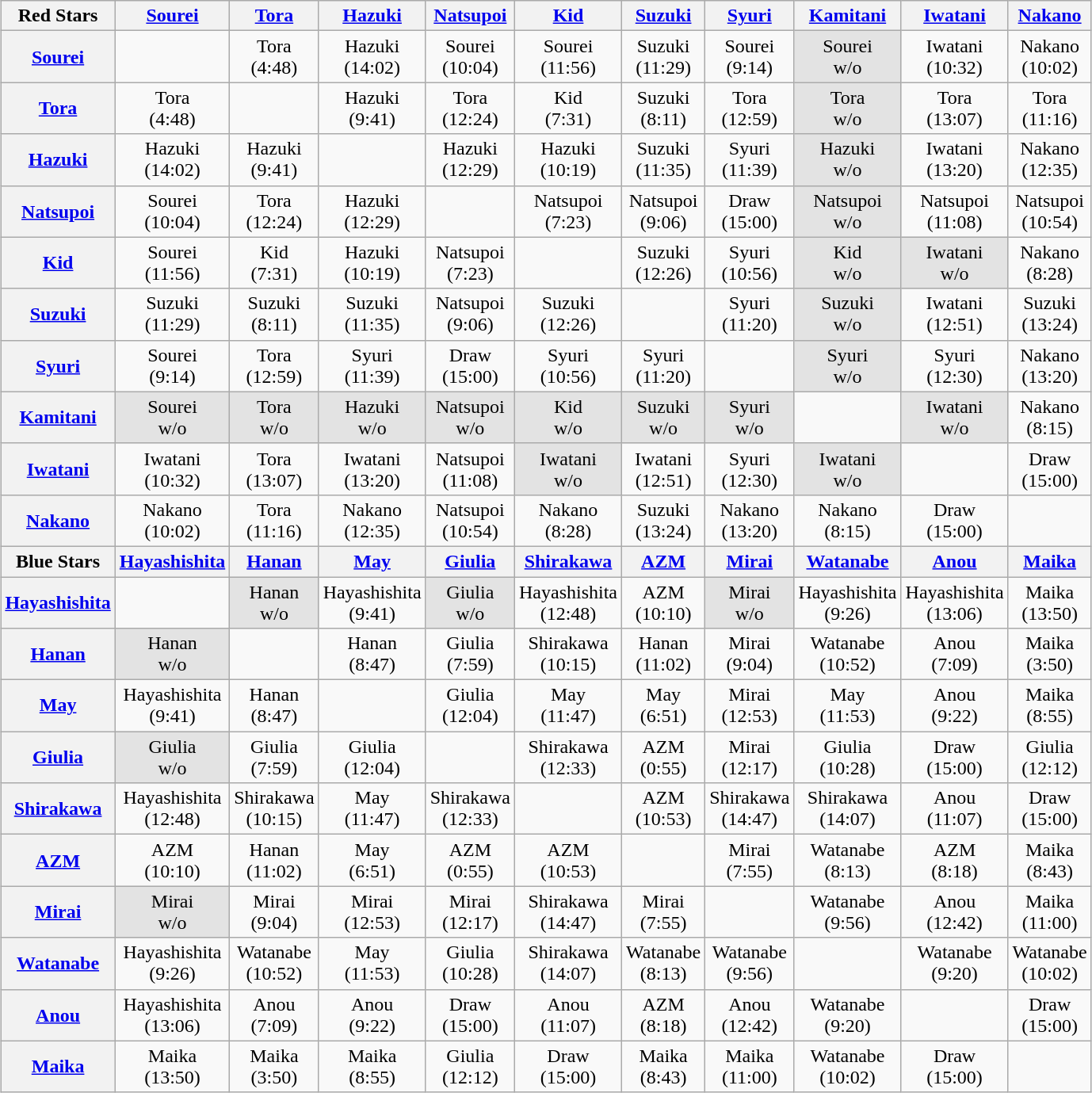<table class="wikitable" style="text-align:center; margin: 1em auto 1em auto;" width="25%">
<tr>
<th>Red Stars</th>
<th><a href='#'>Sourei</a></th>
<th><a href='#'>Tora</a></th>
<th><a href='#'>Hazuki</a></th>
<th><a href='#'>Natsupoi</a></th>
<th><a href='#'>Kid</a></th>
<th><a href='#'>Suzuki</a></th>
<th><a href='#'>Syuri</a></th>
<th><a href='#'>Kamitani</a></th>
<th><a href='#'>Iwatani</a></th>
<th><a href='#'>Nakano</a></th>
</tr>
<tr>
<th><a href='#'>Sourei</a></th>
<td></td>
<td>Tora<br>(4:48)</td>
<td>Hazuki<br>(14:02)</td>
<td>Sourei<br>(10:04)</td>
<td>Sourei<br>(11:56)</td>
<td>Suzuki<br>(11:29)</td>
<td>Sourei<br>(9:14)</td>
<td style="background-color:#e3e3e3">Sourei<br>w/o</td>
<td>Iwatani<br>(10:32)</td>
<td>Nakano<br>(10:02)</td>
</tr>
<tr>
<th><a href='#'>Tora</a></th>
<td>Tora<br>(4:48)</td>
<td></td>
<td>Hazuki<br>(9:41)</td>
<td>Tora<br>(12:24)</td>
<td>Kid<br>(7:31)</td>
<td>Suzuki<br>(8:11)</td>
<td>Tora<br>(12:59)</td>
<td style="background-color:#e3e3e3">Tora<br>w/o</td>
<td>Tora<br>(13:07)</td>
<td>Tora<br>(11:16)</td>
</tr>
<tr>
<th><a href='#'>Hazuki</a></th>
<td>Hazuki<br>(14:02)</td>
<td>Hazuki<br>(9:41)</td>
<td></td>
<td>Hazuki<br>(12:29)</td>
<td>Hazuki<br>(10:19)</td>
<td>Suzuki<br>(11:35)</td>
<td>Syuri<br>(11:39)</td>
<td style="background-color:#e3e3e3">Hazuki<br>w/o</td>
<td>Iwatani<br>(13:20)</td>
<td>Nakano<br>(12:35)</td>
</tr>
<tr>
<th><a href='#'>Natsupoi</a></th>
<td>Sourei<br>(10:04)</td>
<td>Tora<br>(12:24)</td>
<td>Hazuki<br>(12:29)</td>
<td></td>
<td>Natsupoi<br>(7:23)</td>
<td>Natsupoi<br>(9:06)</td>
<td>Draw<br>(15:00)</td>
<td style="background-color:#e3e3e3">Natsupoi<br>w/o</td>
<td>Natsupoi<br>(11:08)</td>
<td>Natsupoi<br>(10:54)</td>
</tr>
<tr>
<th><a href='#'>Kid</a></th>
<td>Sourei<br>(11:56)</td>
<td>Kid<br>(7:31)</td>
<td>Hazuki<br>(10:19)</td>
<td>Natsupoi<br>(7:23)</td>
<td></td>
<td>Suzuki<br>(12:26)</td>
<td>Syuri<br>(10:56)</td>
<td style="background-color:#e3e3e3">Kid<br>w/o</td>
<td style="background-color:#e3e3e3">Iwatani<br>w/o</td>
<td>Nakano<br>(8:28)</td>
</tr>
<tr>
<th><a href='#'>Suzuki</a></th>
<td>Suzuki<br>(11:29)</td>
<td>Suzuki<br>(8:11)</td>
<td>Suzuki<br>(11:35)</td>
<td>Natsupoi<br>(9:06)</td>
<td>Suzuki<br>(12:26)</td>
<td></td>
<td>Syuri<br>(11:20)</td>
<td style="background-color:#e3e3e3">Suzuki<br>w/o</td>
<td>Iwatani<br>(12:51)</td>
<td>Suzuki<br>(13:24)</td>
</tr>
<tr>
<th><a href='#'>Syuri</a></th>
<td>Sourei<br>(9:14)</td>
<td>Tora<br>(12:59)</td>
<td>Syuri<br>(11:39)</td>
<td>Draw<br>(15:00)</td>
<td>Syuri<br>(10:56)</td>
<td>Syuri<br>(11:20)</td>
<td></td>
<td style="background-color:#e3e3e3">Syuri<br>w/o</td>
<td>Syuri<br>(12:30)</td>
<td>Nakano<br>(13:20)</td>
</tr>
<tr>
<th><a href='#'>Kamitani</a></th>
<td style="background-color:#e3e3e3">Sourei<br>w/o</td>
<td style="background-color:#e3e3e3">Tora<br>w/o</td>
<td style="background-color:#e3e3e3">Hazuki<br>w/o</td>
<td style="background-color:#e3e3e3">Natsupoi<br>w/o</td>
<td style="background-color:#e3e3e3">Kid<br>w/o</td>
<td style="background-color:#e3e3e3">Suzuki<br>w/o</td>
<td style="background-color:#e3e3e3">Syuri<br>w/o</td>
<td></td>
<td style="background-color:#e3e3e3">Iwatani<br>w/o</td>
<td>Nakano<br>(8:15)</td>
</tr>
<tr>
<th><a href='#'>Iwatani</a></th>
<td>Iwatani<br>(10:32)</td>
<td>Tora<br>(13:07)</td>
<td>Iwatani<br>(13:20)</td>
<td>Natsupoi<br>(11:08)</td>
<td style="background-color:#e3e3e3">Iwatani<br>w/o</td>
<td>Iwatani<br>(12:51)</td>
<td>Syuri<br>(12:30)</td>
<td style="background-color:#e3e3e3">Iwatani<br>w/o</td>
<td></td>
<td>Draw<br>(15:00)</td>
</tr>
<tr>
<th><a href='#'>Nakano</a></th>
<td>Nakano<br>(10:02)</td>
<td>Tora<br>(11:16)</td>
<td>Nakano<br>(12:35)</td>
<td>Natsupoi<br>(10:54)</td>
<td>Nakano<br>(8:28)</td>
<td>Suzuki<br>(13:24)</td>
<td>Nakano<br>(13:20)</td>
<td>Nakano<br>(8:15)</td>
<td>Draw<br>(15:00)</td>
<td></td>
</tr>
<tr>
<th>Blue Stars</th>
<th><a href='#'>Hayashishita</a></th>
<th><a href='#'>Hanan</a></th>
<th><a href='#'>May</a></th>
<th><a href='#'>Giulia</a></th>
<th><a href='#'>Shirakawa</a></th>
<th><a href='#'>AZM</a></th>
<th><a href='#'>Mirai</a></th>
<th><a href='#'>Watanabe</a></th>
<th><a href='#'>Anou</a></th>
<th><a href='#'>Maika</a></th>
</tr>
<tr>
<th><a href='#'>Hayashishita</a></th>
<td></td>
<td style="background-color:#e3e3e3">Hanan<br>w/o</td>
<td>Hayashishita<br>(9:41)</td>
<td style="background-color:#e3e3e3">Giulia<br>w/o</td>
<td>Hayashishita<br>(12:48)</td>
<td>AZM<br>(10:10)</td>
<td style="background-color:#e3e3e3">Mirai<br>w/o</td>
<td>Hayashishita<br>(9:26)</td>
<td>Hayashishita<br>(13:06)</td>
<td>Maika<br>(13:50)</td>
</tr>
<tr>
<th><a href='#'>Hanan</a></th>
<td style="background-color:#e3e3e3">Hanan<br>w/o</td>
<td></td>
<td>Hanan<br>(8:47)</td>
<td>Giulia<br>(7:59)</td>
<td>Shirakawa<br>(10:15)</td>
<td>Hanan<br>(11:02)</td>
<td>Mirai<br>(9:04)</td>
<td>Watanabe<br>(10:52)</td>
<td>Anou<br>(7:09)</td>
<td>Maika<br>(3:50)</td>
</tr>
<tr>
<th><a href='#'>May</a></th>
<td>Hayashishita<br>(9:41)</td>
<td>Hanan<br>(8:47)</td>
<td></td>
<td>Giulia<br>(12:04)</td>
<td>May<br>(11:47)</td>
<td>May<br>(6:51)</td>
<td>Mirai<br>(12:53)</td>
<td>May<br>(11:53)</td>
<td>Anou<br>(9:22)</td>
<td>Maika<br>(8:55)</td>
</tr>
<tr>
<th><a href='#'>Giulia</a></th>
<td style="background-color:#e3e3e3">Giulia<br>w/o</td>
<td>Giulia<br>(7:59)</td>
<td>Giulia<br>(12:04)</td>
<td></td>
<td>Shirakawa<br>(12:33)</td>
<td>AZM<br>(0:55)</td>
<td>Mirai<br>(12:17)</td>
<td>Giulia<br>(10:28)</td>
<td>Draw<br>(15:00)</td>
<td>Giulia<br>(12:12)</td>
</tr>
<tr>
<th><a href='#'>Shirakawa</a></th>
<td>Hayashishita<br>(12:48)</td>
<td>Shirakawa<br>(10:15)</td>
<td>May<br>(11:47)</td>
<td>Shirakawa<br>(12:33)</td>
<td></td>
<td>AZM<br>(10:53)</td>
<td>Shirakawa<br>(14:47)</td>
<td>Shirakawa<br>(14:07)</td>
<td>Anou<br>(11:07)</td>
<td>Draw<br>(15:00)</td>
</tr>
<tr>
<th><a href='#'>AZM</a></th>
<td>AZM<br>(10:10)</td>
<td>Hanan<br>(11:02)</td>
<td>May<br>(6:51)</td>
<td>AZM<br>(0:55)</td>
<td>AZM<br>(10:53)</td>
<td></td>
<td>Mirai<br>(7:55)</td>
<td>Watanabe<br>(8:13)</td>
<td>AZM<br>(8:18)</td>
<td>Maika<br>(8:43)</td>
</tr>
<tr>
<th><a href='#'>Mirai</a></th>
<td style="background-color:#e3e3e3">Mirai<br>w/o</td>
<td>Mirai<br>(9:04)</td>
<td>Mirai<br>(12:53)</td>
<td>Mirai<br>(12:17)</td>
<td>Shirakawa<br>(14:47)</td>
<td>Mirai<br>(7:55)</td>
<td></td>
<td>Watanabe<br>(9:56)</td>
<td>Anou<br>(12:42)</td>
<td>Maika<br>(11:00)</td>
</tr>
<tr>
<th><a href='#'>Watanabe</a></th>
<td>Hayashishita<br>(9:26)</td>
<td>Watanabe<br>(10:52)</td>
<td>May<br>(11:53)</td>
<td>Giulia<br>(10:28)</td>
<td>Shirakawa<br>(14:07)</td>
<td>Watanabe<br>(8:13)</td>
<td>Watanabe<br>(9:56)</td>
<td></td>
<td>Watanabe<br>(9:20)</td>
<td>Watanabe<br>(10:02)</td>
</tr>
<tr>
<th><a href='#'>Anou</a></th>
<td>Hayashishita<br>(13:06)</td>
<td>Anou<br>(7:09)</td>
<td>Anou<br>(9:22)</td>
<td>Draw<br>(15:00)</td>
<td>Anou<br>(11:07)</td>
<td>AZM<br>(8:18)</td>
<td>Anou<br>(12:42)</td>
<td>Watanabe<br>(9:20)</td>
<td></td>
<td>Draw<br>(15:00)</td>
</tr>
<tr>
<th><a href='#'>Maika</a></th>
<td>Maika<br>(13:50)</td>
<td>Maika<br>(3:50)</td>
<td>Maika<br>(8:55)</td>
<td>Giulia<br>(12:12)</td>
<td>Draw<br>(15:00)</td>
<td>Maika<br>(8:43)</td>
<td>Maika<br>(11:00)</td>
<td>Watanabe<br>(10:02)</td>
<td>Draw<br>(15:00)</td>
<td></td>
</tr>
</table>
